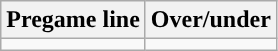<table class="wikitable">
<tr align="center">
<th>Pregame line</th>
<th>Over/under</th>
</tr>
<tr align="center">
<td></td>
<td></td>
</tr>
</table>
